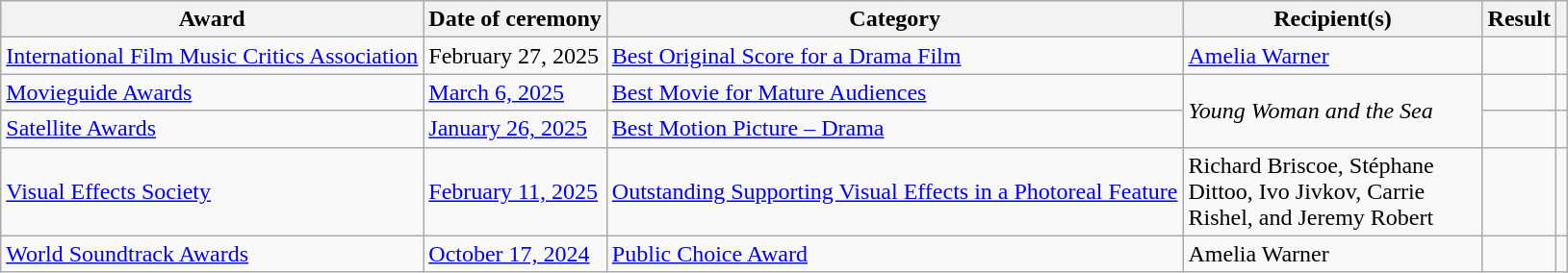<table class="wikitable sortable plainrowheaders">
<tr>
<th scope="col">Award</th>
<th scope="col">Date of ceremony</th>
<th scope="col">Category</th>
<th width=200 scope="col">Recipient(s)</th>
<th scope="col">Result</th>
<th scope="col" class="unsortable"></th>
</tr>
<tr>
<td scope="row"><a href='#'>International Film Music Critics Association</a></td>
<td>February 27, 2025</td>
<td><a href='#'>Best Original Score for a Drama Film</a></td>
<td><a href='#'>Amelia Warner</a></td>
<td></td>
<td align="center"></td>
</tr>
<tr>
<td scope="row"><a href='#'>Movieguide Awards</a></td>
<td><a href='#'>March 6, 2025</a></td>
<td><a href='#'>Best Movie for Mature Audiences</a></td>
<td rowspan="2"><em>Young Woman and the Sea</em></td>
<td></td>
<td align="center"></td>
</tr>
<tr>
<td scope="row"><a href='#'>Satellite Awards</a></td>
<td><a href='#'>January 26, 2025</a></td>
<td><a href='#'>Best Motion Picture – Drama</a></td>
<td></td>
<td align="center"></td>
</tr>
<tr>
<td scope="row"><a href='#'>Visual Effects Society</a></td>
<td><a href='#'>February 11, 2025</a></td>
<td><a href='#'>Outstanding Supporting Visual Effects in a Photoreal Feature</a></td>
<td>Richard Briscoe, Stéphane Dittoo, Ivo Jivkov, Carrie Rishel, and Jeremy Robert</td>
<td></td>
<td align="center"></td>
</tr>
<tr>
<td scope="row"><a href='#'>World Soundtrack Awards</a></td>
<td><a href='#'>October 17, 2024</a></td>
<td><a href='#'>Public Choice Award</a></td>
<td>Amelia Warner</td>
<td></td>
<td align="center"></td>
</tr>
</table>
